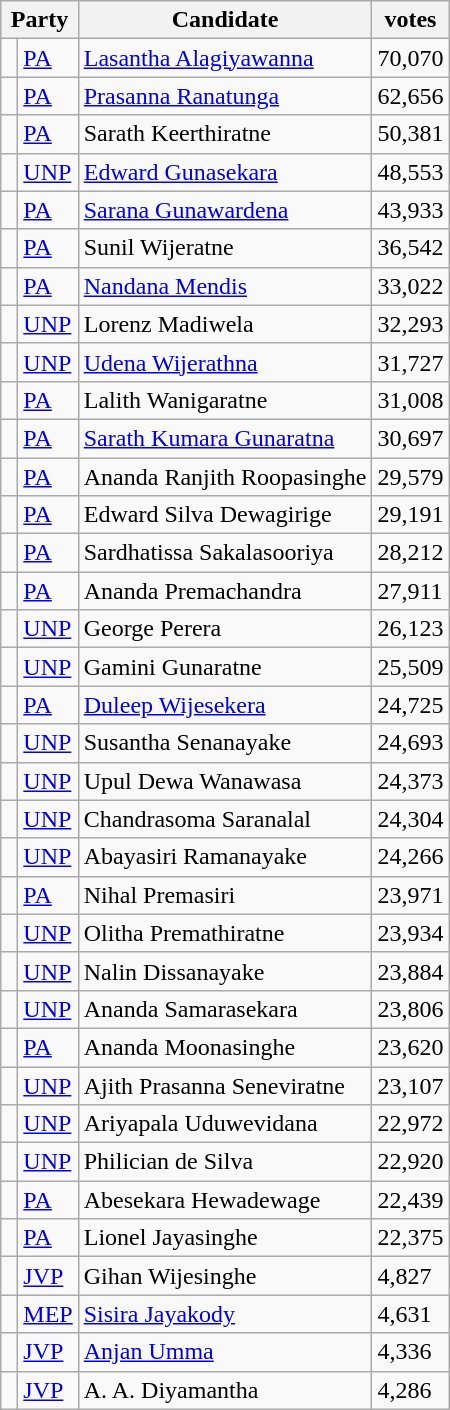<table class="wikitable sortable mw-collapsible">
<tr>
<th colspan="2">Party</th>
<th>Candidate</th>
<th>votes</th>
</tr>
<tr>
<td bgcolor=> </td>
<td align=left><a href='#'>PA</a></td>
<td><a href='#'>Lasantha Alagiyawanna</a></td>
<td>70,070</td>
</tr>
<tr>
<td bgcolor=> </td>
<td align=left><a href='#'>PA</a></td>
<td><a href='#'>Prasanna Ranatunga</a></td>
<td>62,656</td>
</tr>
<tr>
<td bgcolor=> </td>
<td align=left><a href='#'>PA</a></td>
<td>Sarath Keerthiratne</td>
<td>50,381</td>
</tr>
<tr>
<td bgcolor=> </td>
<td align=left><a href='#'>UNP</a></td>
<td><a href='#'>Edward Gunasekara</a></td>
<td>48,553</td>
</tr>
<tr>
<td bgcolor=> </td>
<td align=left><a href='#'>PA</a></td>
<td><a href='#'>Sarana Gunawardena</a></td>
<td>43,933</td>
</tr>
<tr>
<td bgcolor=> </td>
<td align=left><a href='#'>PA</a></td>
<td>Sunil Wijeratne</td>
<td>36,542</td>
</tr>
<tr>
<td bgcolor=> </td>
<td align=left><a href='#'>PA</a></td>
<td><a href='#'>Nandana Mendis</a></td>
<td>33,022</td>
</tr>
<tr>
<td bgcolor=> </td>
<td align=left><a href='#'>UNP</a></td>
<td>Lorenz Madiwela</td>
<td>32,293</td>
</tr>
<tr>
<td bgcolor=> </td>
<td align=left><a href='#'>UNP</a></td>
<td><a href='#'>Udena Wijerathna</a></td>
<td>31,727</td>
</tr>
<tr>
<td bgcolor=> </td>
<td align=left><a href='#'>PA</a></td>
<td>Lalith Wanigaratne</td>
<td>31,008</td>
</tr>
<tr>
<td bgcolor=> </td>
<td align=left><a href='#'>PA</a></td>
<td><a href='#'>Sarath Kumara Gunaratna</a></td>
<td>30,697</td>
</tr>
<tr>
<td bgcolor=> </td>
<td align=left><a href='#'>PA</a></td>
<td>Ananda Ranjith Roopasinghe</td>
<td>29,579</td>
</tr>
<tr>
<td bgcolor=> </td>
<td align=left><a href='#'>PA</a></td>
<td>Edward Silva Dewagirige</td>
<td>29,191</td>
</tr>
<tr>
<td bgcolor=> </td>
<td align=left><a href='#'>PA</a></td>
<td>Sardhatissa Sakalasooriya</td>
<td>28,212</td>
</tr>
<tr>
<td bgcolor=> </td>
<td align=left><a href='#'>PA</a></td>
<td>Ananda Premachandra</td>
<td>27,911</td>
</tr>
<tr>
<td bgcolor=> </td>
<td align=left><a href='#'>UNP</a></td>
<td>George Perera</td>
<td>26,123</td>
</tr>
<tr>
<td bgcolor=> </td>
<td align=left><a href='#'>UNP</a></td>
<td>Gamini Gunaratne</td>
<td>25,509</td>
</tr>
<tr>
<td bgcolor=> </td>
<td align=left><a href='#'>PA</a></td>
<td><a href='#'>Duleep Wijesekera</a></td>
<td>24,725</td>
</tr>
<tr>
<td bgcolor=> </td>
<td align=left><a href='#'>UNP</a></td>
<td>Susantha Senanayake</td>
<td>24,693</td>
</tr>
<tr>
<td bgcolor=> </td>
<td align=left><a href='#'>UNP</a></td>
<td>Upul Dewa Wanawasa</td>
<td>24,373</td>
</tr>
<tr>
<td bgcolor=> </td>
<td align=left><a href='#'>UNP</a></td>
<td>Chandrasoma Saranalal</td>
<td>24,304</td>
</tr>
<tr>
<td bgcolor=> </td>
<td align=left><a href='#'>UNP</a></td>
<td>Abayasiri Ramanayake</td>
<td>24,266</td>
</tr>
<tr>
<td bgcolor=> </td>
<td align=left><a href='#'>PA</a></td>
<td>Nihal Premasiri</td>
<td>23,971</td>
</tr>
<tr>
<td bgcolor=> </td>
<td align=left><a href='#'>UNP</a></td>
<td>Olitha Premathiratne</td>
<td>23,934</td>
</tr>
<tr>
<td bgcolor=> </td>
<td align=left><a href='#'>UNP</a></td>
<td>Nalin Dissanayake</td>
<td>23,884</td>
</tr>
<tr>
<td bgcolor=> </td>
<td align=left><a href='#'>UNP</a></td>
<td>Ananda Samarasekara</td>
<td>23,806</td>
</tr>
<tr>
<td bgcolor=> </td>
<td align=left><a href='#'>PA</a></td>
<td>Ananda Moonasinghe</td>
<td>23,620</td>
</tr>
<tr>
<td bgcolor=> </td>
<td align=left><a href='#'>UNP</a></td>
<td>Ajith Prasanna Seneviratne</td>
<td>23,107</td>
</tr>
<tr>
<td bgcolor=> </td>
<td align=left><a href='#'>UNP</a></td>
<td>Ariyapala Uduwevidana</td>
<td>22,972</td>
</tr>
<tr>
<td bgcolor=> </td>
<td align=left><a href='#'>UNP</a></td>
<td>Philician de Silva</td>
<td>22,920</td>
</tr>
<tr>
<td bgcolor=> </td>
<td align=left><a href='#'>PA</a></td>
<td>Abesekara Hewadewage</td>
<td>22,439</td>
</tr>
<tr>
<td bgcolor=> </td>
<td align=left><a href='#'>PA</a></td>
<td>Lionel Jayasinghe</td>
<td>22,375</td>
</tr>
<tr>
<td bgcolor=> </td>
<td align=left><a href='#'>JVP</a></td>
<td>Gihan Wijesinghe</td>
<td>4,827</td>
</tr>
<tr>
<td bgcolor=> </td>
<td align=left><a href='#'>MEP</a></td>
<td><a href='#'>Sisira Jayakody</a></td>
<td>4,631</td>
</tr>
<tr>
<td bgcolor=> </td>
<td align=left><a href='#'>JVP</a></td>
<td><a href='#'>Anjan Umma</a></td>
<td>4,336</td>
</tr>
<tr>
<td bgcolor=> </td>
<td align=left><a href='#'>JVP</a></td>
<td>A. A. Diyamantha</td>
<td>4,286</td>
</tr>
</table>
